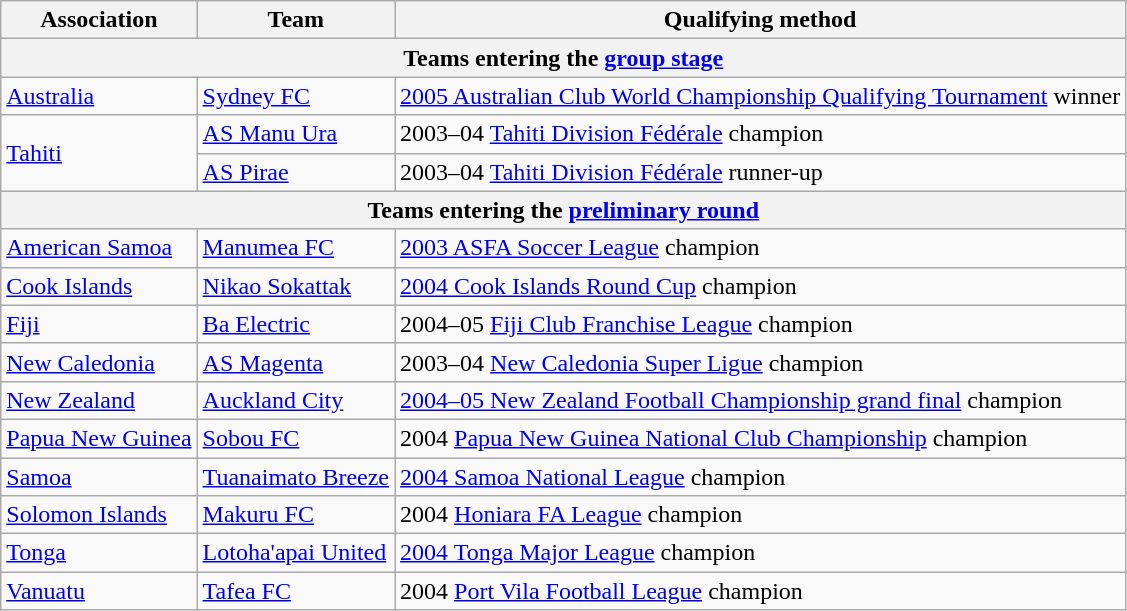<table class="wikitable">
<tr>
<th>Association</th>
<th>Team</th>
<th>Qualifying method</th>
</tr>
<tr>
<th colspan=3>Teams entering the <a href='#'>group stage</a></th>
</tr>
<tr>
<td> <a href='#'>Australia</a></td>
<td><a href='#'>Sydney FC</a></td>
<td><a href='#'>2005 Australian Club World Championship Qualifying Tournament</a> winner</td>
</tr>
<tr>
<td rowspan=2> <a href='#'>Tahiti</a></td>
<td><a href='#'>AS Manu Ura</a></td>
<td>2003–04 <a href='#'>Tahiti Division Fédérale</a> champion</td>
</tr>
<tr>
<td><a href='#'>AS Pirae</a></td>
<td>2003–04 <a href='#'>Tahiti Division Fédérale</a> runner-up</td>
</tr>
<tr>
<th colspan=3>Teams entering the <a href='#'>preliminary round</a></th>
</tr>
<tr>
<td> <a href='#'>American Samoa</a></td>
<td><a href='#'>Manumea FC</a></td>
<td><a href='#'>2003 ASFA Soccer League</a> champion</td>
</tr>
<tr>
<td> <a href='#'>Cook Islands</a></td>
<td><a href='#'>Nikao Sokattak</a></td>
<td><a href='#'>2004 Cook Islands Round Cup</a> champion</td>
</tr>
<tr>
<td> <a href='#'>Fiji</a></td>
<td><a href='#'>Ba Electric</a></td>
<td>2004–05 <a href='#'>Fiji Club Franchise League</a> champion</td>
</tr>
<tr>
<td> <a href='#'>New Caledonia</a></td>
<td><a href='#'>AS Magenta</a></td>
<td>2003–04 <a href='#'>New Caledonia Super Ligue</a> champion</td>
</tr>
<tr>
<td> <a href='#'>New Zealand</a></td>
<td><a href='#'>Auckland City</a></td>
<td><a href='#'>2004–05 New Zealand Football Championship grand final</a> champion</td>
</tr>
<tr>
<td> <a href='#'>Papua New Guinea</a></td>
<td><a href='#'>Sobou FC</a></td>
<td>2004 <a href='#'>Papua New Guinea National Club Championship</a> champion</td>
</tr>
<tr>
<td> <a href='#'>Samoa</a></td>
<td><a href='#'>Tuanaimato Breeze</a></td>
<td><a href='#'>2004 Samoa National League</a> champion</td>
</tr>
<tr>
<td> <a href='#'>Solomon Islands</a></td>
<td><a href='#'>Makuru FC</a></td>
<td>2004 <a href='#'>Honiara FA League</a> champion</td>
</tr>
<tr>
<td> <a href='#'>Tonga</a></td>
<td><a href='#'>Lotoha'apai United</a></td>
<td><a href='#'>2004 Tonga Major League</a> champion</td>
</tr>
<tr>
<td> <a href='#'>Vanuatu</a></td>
<td><a href='#'>Tafea FC</a></td>
<td>2004 <a href='#'>Port Vila Football League</a> champion</td>
</tr>
</table>
